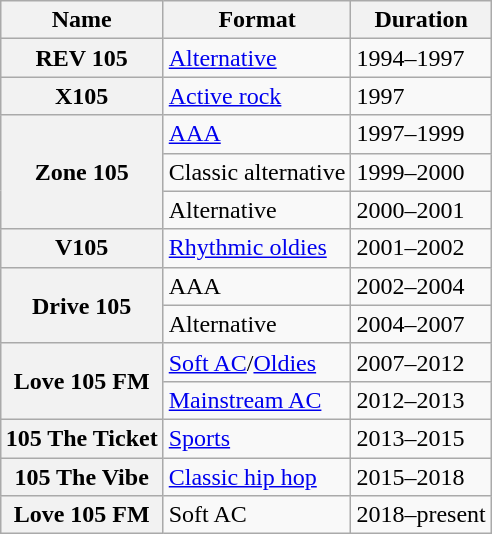<table class="wikitable sortable" style="float:right; margin-left: 1em; margin-bottom: 1em">
<tr>
<th scope="col">Name</th>
<th scope="col">Format</th>
<th scope="col">Duration</th>
</tr>
<tr>
<th scope="row">REV 105</th>
<td><a href='#'>Alternative</a></td>
<td>1994–1997</td>
</tr>
<tr>
<th scope="row">X105</th>
<td><a href='#'>Active rock</a></td>
<td>1997</td>
</tr>
<tr>
<th scope="row" rowspan="3">Zone 105</th>
<td><a href='#'>AAA</a></td>
<td>1997–1999</td>
</tr>
<tr>
<td>Classic alternative</td>
<td>1999–2000</td>
</tr>
<tr>
<td>Alternative</td>
<td>2000–2001</td>
</tr>
<tr>
<th scope="row">V105</th>
<td><a href='#'>Rhythmic oldies</a></td>
<td>2001–2002</td>
</tr>
<tr>
<th scope="row" rowspan="2">Drive 105</th>
<td>AAA</td>
<td>2002–2004</td>
</tr>
<tr>
<td>Alternative</td>
<td>2004–2007</td>
</tr>
<tr>
<th scope="row" rowspan="2">Love 105 FM</th>
<td><a href='#'>Soft AC</a>/<a href='#'>Oldies</a></td>
<td>2007–2012</td>
</tr>
<tr>
<td><a href='#'>Mainstream AC</a></td>
<td>2012–2013</td>
</tr>
<tr>
<th scope="row">105 The Ticket</th>
<td><a href='#'>Sports</a></td>
<td>2013–2015</td>
</tr>
<tr>
<th scope="row">105 The Vibe</th>
<td><a href='#'>Classic hip hop</a></td>
<td>2015–2018</td>
</tr>
<tr>
<th scope="row">Love 105 FM</th>
<td>Soft AC</td>
<td>2018–present</td>
</tr>
</table>
